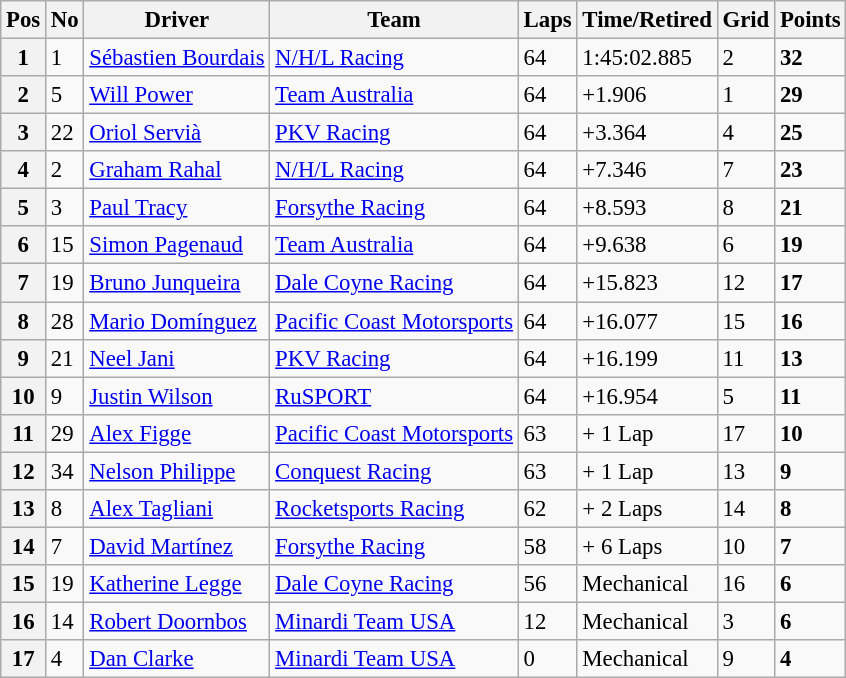<table class="wikitable" style="font-size:95%;">
<tr>
<th>Pos</th>
<th>No</th>
<th>Driver</th>
<th>Team</th>
<th>Laps</th>
<th>Time/Retired</th>
<th>Grid</th>
<th>Points</th>
</tr>
<tr>
<th>1</th>
<td>1</td>
<td> <a href='#'>Sébastien Bourdais</a></td>
<td><a href='#'>N/H/L Racing</a></td>
<td>64</td>
<td>1:45:02.885</td>
<td>2</td>
<td><strong>32</strong></td>
</tr>
<tr>
<th>2</th>
<td>5</td>
<td> <a href='#'>Will Power</a></td>
<td><a href='#'>Team Australia</a></td>
<td>64</td>
<td>+1.906</td>
<td>1</td>
<td><strong>29</strong></td>
</tr>
<tr>
<th>3</th>
<td>22</td>
<td> <a href='#'>Oriol Servià</a></td>
<td><a href='#'>PKV Racing</a></td>
<td>64</td>
<td>+3.364</td>
<td>4</td>
<td><strong>25</strong></td>
</tr>
<tr>
<th>4</th>
<td>2</td>
<td> <a href='#'>Graham Rahal</a></td>
<td><a href='#'>N/H/L Racing</a></td>
<td>64</td>
<td>+7.346</td>
<td>7</td>
<td><strong>23</strong></td>
</tr>
<tr>
<th>5</th>
<td>3</td>
<td> <a href='#'>Paul Tracy</a></td>
<td><a href='#'>Forsythe Racing</a></td>
<td>64</td>
<td>+8.593</td>
<td>8</td>
<td><strong>21</strong></td>
</tr>
<tr>
<th>6</th>
<td>15</td>
<td> <a href='#'>Simon Pagenaud</a></td>
<td><a href='#'>Team Australia</a></td>
<td>64</td>
<td>+9.638</td>
<td>6</td>
<td><strong>19</strong></td>
</tr>
<tr>
<th>7</th>
<td>19</td>
<td> <a href='#'>Bruno Junqueira</a></td>
<td><a href='#'>Dale Coyne Racing</a></td>
<td>64</td>
<td>+15.823</td>
<td>12</td>
<td><strong>17</strong></td>
</tr>
<tr>
<th>8</th>
<td>28</td>
<td> <a href='#'>Mario Domínguez</a></td>
<td><a href='#'>Pacific Coast Motorsports</a></td>
<td>64</td>
<td>+16.077</td>
<td>15</td>
<td><strong>16</strong></td>
</tr>
<tr>
<th>9</th>
<td>21</td>
<td> <a href='#'>Neel Jani</a></td>
<td><a href='#'>PKV Racing</a></td>
<td>64</td>
<td>+16.199</td>
<td>11</td>
<td><strong>13</strong></td>
</tr>
<tr>
<th>10</th>
<td>9</td>
<td> <a href='#'>Justin Wilson</a></td>
<td><a href='#'>RuSPORT</a></td>
<td>64</td>
<td>+16.954</td>
<td>5</td>
<td><strong>11</strong></td>
</tr>
<tr>
<th>11</th>
<td>29</td>
<td> <a href='#'>Alex Figge</a></td>
<td><a href='#'>Pacific Coast Motorsports</a></td>
<td>63</td>
<td>+ 1 Lap</td>
<td>17</td>
<td><strong>10</strong></td>
</tr>
<tr>
<th>12</th>
<td>34</td>
<td> <a href='#'>Nelson Philippe</a></td>
<td><a href='#'>Conquest Racing</a></td>
<td>63</td>
<td>+ 1 Lap</td>
<td>13</td>
<td><strong>9</strong></td>
</tr>
<tr>
<th>13</th>
<td>8</td>
<td> <a href='#'>Alex Tagliani</a></td>
<td><a href='#'>Rocketsports Racing</a></td>
<td>62</td>
<td>+ 2 Laps</td>
<td>14</td>
<td><strong>8</strong></td>
</tr>
<tr>
<th>14</th>
<td>7</td>
<td> <a href='#'>David Martínez</a></td>
<td><a href='#'>Forsythe Racing</a></td>
<td>58</td>
<td>+ 6 Laps</td>
<td>10</td>
<td><strong>7</strong></td>
</tr>
<tr>
<th>15</th>
<td>19</td>
<td> <a href='#'>Katherine Legge</a></td>
<td><a href='#'>Dale Coyne Racing</a></td>
<td>56</td>
<td>Mechanical</td>
<td>16</td>
<td><strong>6</strong></td>
</tr>
<tr>
<th>16</th>
<td>14</td>
<td> <a href='#'>Robert Doornbos</a></td>
<td><a href='#'>Minardi Team USA</a></td>
<td>12</td>
<td>Mechanical</td>
<td>3</td>
<td><strong>6</strong></td>
</tr>
<tr>
<th>17</th>
<td>4</td>
<td> <a href='#'>Dan Clarke</a></td>
<td><a href='#'>Minardi Team USA</a></td>
<td>0</td>
<td>Mechanical</td>
<td>9</td>
<td><strong>4</strong></td>
</tr>
</table>
